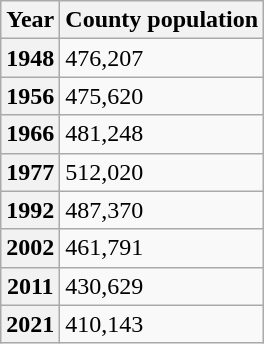<table class="wikitable">
<tr>
<th>Year</th>
<th>County population</th>
</tr>
<tr>
<th>1948</th>
<td>476,207 </td>
</tr>
<tr>
<th>1956</th>
<td>475,620 </td>
</tr>
<tr>
<th>1966</th>
<td>481,248 </td>
</tr>
<tr>
<th>1977</th>
<td>512,020 </td>
</tr>
<tr>
<th>1992</th>
<td>487,370 </td>
</tr>
<tr>
<th>2002</th>
<td>461,791 </td>
</tr>
<tr>
<th>2011</th>
<td>430,629 </td>
</tr>
<tr>
<th>2021</th>
<td>410,143 </td>
</tr>
</table>
